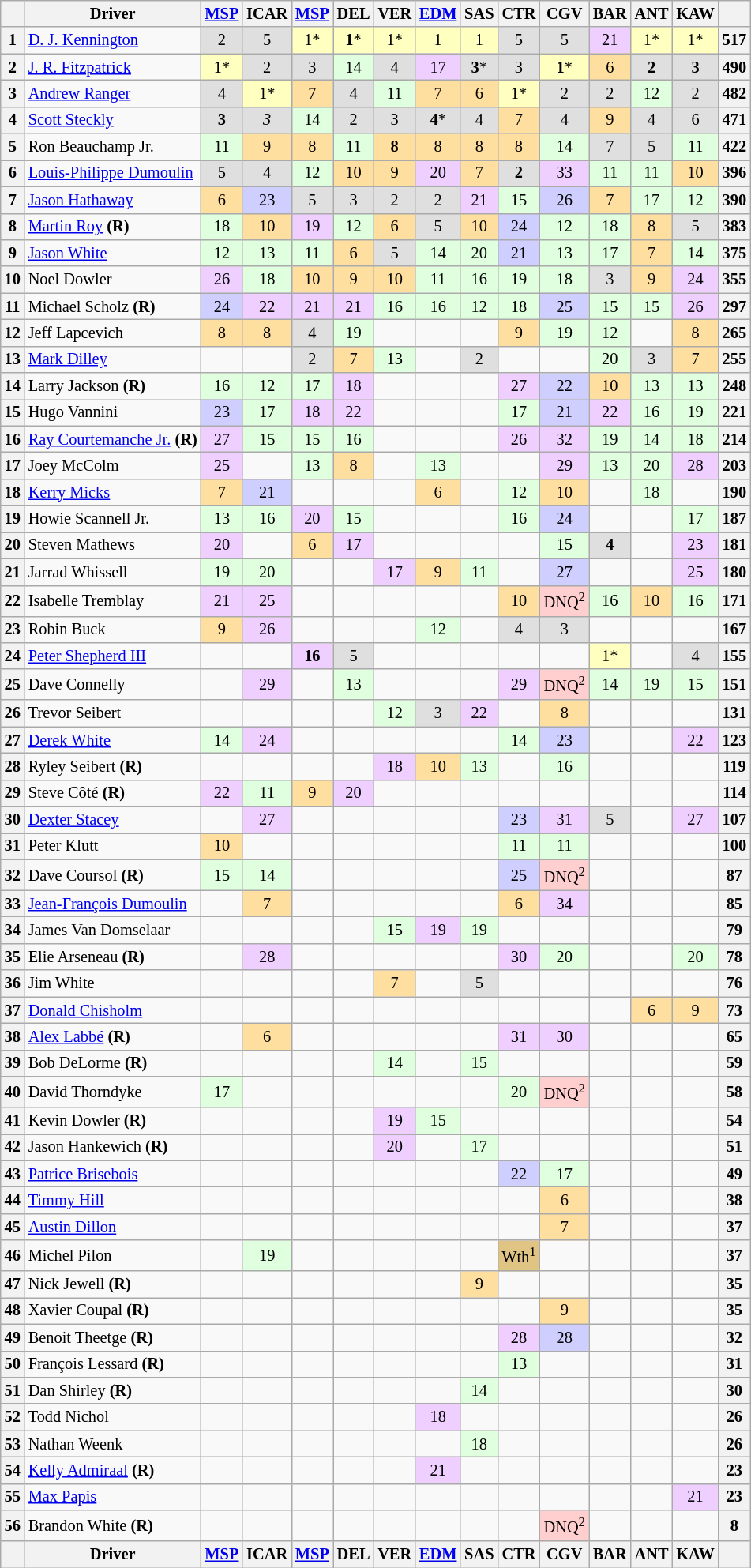<table class="wikitable" style="font-size:85%; text-align:center;">
<tr valign="center">
<th valign="middle"></th>
<th valign="middle">Driver</th>
<th><a href='#'>MSP</a></th>
<th>ICAR</th>
<th><a href='#'>MSP</a></th>
<th>DEL</th>
<th>VER</th>
<th><a href='#'>EDM</a></th>
<th>SAS</th>
<th>CTR</th>
<th>CGV</th>
<th>BAR</th>
<th>ANT</th>
<th>KAW</th>
<th></th>
</tr>
<tr>
<th>1</th>
<td align=left><a href='#'>D. J. Kennington</a></td>
<td style="background:#DFDFDF;">2</td>
<td style="background:#DFDFDF;">5</td>
<td style="background:#FFFFBF;">1*</td>
<td style="background:#FFFFBF;"><strong>1</strong>*</td>
<td style="background:#FFFFBF;">1*</td>
<td style="background:#FFFFBF;">1</td>
<td style="background:#FFFFBF;">1</td>
<td style="background:#DFDFDF;">5</td>
<td style="background:#DFDFDF;">5</td>
<td style="background:#EFCFFF;">21</td>
<td style="background:#FFFFBF;">1*</td>
<td style="background:#FFFFBF;">1*</td>
<th>517</th>
</tr>
<tr>
<th>2</th>
<td align=left><a href='#'>J. R. Fitzpatrick</a></td>
<td style="background:#FFFFBF;">1*</td>
<td style="background:#DFDFDF;">2</td>
<td style="background:#DFDFDF;">3</td>
<td style="background:#DFFFDF;">14</td>
<td style="background:#DFDFDF;">4</td>
<td style="background:#EFCFFF;">17</td>
<td style="background:#DFDFDF;"><strong>3</strong>*</td>
<td style="background:#DFDFDF;">3</td>
<td style="background:#FFFFBF;"><strong>1</strong>*</td>
<td style="background:#FFDF9F;">6</td>
<td style="background:#DFDFDF;"><strong>2</strong></td>
<td style="background:#DFDFDF;"><strong>3</strong></td>
<th>490</th>
</tr>
<tr>
<th>3</th>
<td align=left><a href='#'>Andrew Ranger</a></td>
<td style="background:#DFDFDF;">4</td>
<td style="background:#FFFFBF;">1*</td>
<td style="background:#FFDF9F;">7</td>
<td style="background:#DFDFDF;">4</td>
<td style="background:#DFFFDF;">11</td>
<td style="background:#FFDF9F;">7</td>
<td style="background:#FFDF9F;">6</td>
<td style="background:#FFFFBF;">1*</td>
<td style="background:#DFDFDF;">2</td>
<td style="background:#DFDFDF;">2</td>
<td style="background:#DFFFDF;">12</td>
<td style="background:#DFDFDF;">2</td>
<th>482</th>
</tr>
<tr>
<th>4</th>
<td align=left><a href='#'>Scott Steckly</a></td>
<td style="background:#DFDFDF;"><strong>3</strong></td>
<td style="background:#DFDFDF;"><em>3</em></td>
<td style="background:#DFFFDF;">14</td>
<td style="background:#DFDFDF;">2</td>
<td style="background:#DFDFDF;">3</td>
<td style="background:#DFDFDF;"><strong>4</strong>*</td>
<td style="background:#DFDFDF;">4</td>
<td style="background:#FFDF9F;">7</td>
<td style="background:#DFDFDF;">4</td>
<td style="background:#FFDF9F;">9</td>
<td style="background:#DFDFDF;">4</td>
<td style="background:#DFDFDF;">6</td>
<th>471</th>
</tr>
<tr>
<th>5</th>
<td align=left>Ron Beauchamp Jr.</td>
<td style="background:#DFFFDF;">11</td>
<td style="background:#FFDF9F;">9</td>
<td style="background:#FFDF9F;">8</td>
<td style="background:#DFFFDF;">11</td>
<td style="background:#FFDF9F;"><strong>8</strong></td>
<td style="background:#FFDF9F;">8</td>
<td style="background:#FFDF9F;">8</td>
<td style="background:#FFDF9F;">8</td>
<td style="background:#DFFFDF;">14</td>
<td style="background:#DFDFDF;">7</td>
<td style="background:#DFDFDF;">5</td>
<td style="background:#DFFFDF;">11</td>
<th>422</th>
</tr>
<tr>
<th>6</th>
<td align=left><a href='#'>Louis-Philippe Dumoulin</a></td>
<td style="background:#DFDFDF;">5</td>
<td style="background:#DFDFDF;">4</td>
<td style="background:#DFFFDF;">12</td>
<td style="background:#FFDF9F;">10</td>
<td style="background:#FFDF9F;">9</td>
<td style="background:#EFCFFF;">20</td>
<td style="background:#FFDF9F;">7</td>
<td style="background:#DFDFDF;"><strong>2</strong></td>
<td style="background:#EFCFFF;">33</td>
<td style="background:#DFFFDF;">11</td>
<td style="background:#DFFFDF;">11</td>
<td style="background:#FFDF9F;">10</td>
<th>396</th>
</tr>
<tr>
<th>7</th>
<td align=left><a href='#'>Jason Hathaway</a></td>
<td style="background:#FFDF9F;">6</td>
<td style="background:#CFCFFF;">23</td>
<td style="background:#DFDFDF;">5</td>
<td style="background:#DFDFDF;">3</td>
<td style="background:#DFDFDF;">2</td>
<td style="background:#DFDFDF;">2</td>
<td style="background:#EFCFFF;">21</td>
<td style="background:#DFFFDF;">15</td>
<td style="background:#CFCFFF;">26</td>
<td style="background:#FFDF9F;">7</td>
<td style="background:#DFFFDF;">17</td>
<td style="background:#DFFFDF;">12</td>
<th>390</th>
</tr>
<tr>
<th>8</th>
<td align=left><a href='#'>Martin Roy</a> <strong>(R)</strong></td>
<td style="background:#DFFFDF;">18</td>
<td style="background:#FFDF9F;">10</td>
<td style="background:#EFCFFF;">19</td>
<td style="background:#DFFFDF;">12</td>
<td style="background:#FFDF9F;">6</td>
<td style="background:#DFDFDF;">5</td>
<td style="background:#FFDF9F;">10</td>
<td style="background:#CFCFFF;">24</td>
<td style="background:#DFFFDF;">12</td>
<td style="background:#DFFFDF;">18</td>
<td style="background:#FFDF9F;">8</td>
<td style="background:#DFDFDF;">5</td>
<th>383</th>
</tr>
<tr>
<th>9</th>
<td align=left><a href='#'>Jason White</a></td>
<td style="background:#DFFFDF;">12</td>
<td style="background:#DFFFDF;">13</td>
<td style="background:#DFFFDF;">11</td>
<td style="background:#FFDF9F;">6</td>
<td style="background:#DFDFDF;">5</td>
<td style="background:#DFFFDF;">14</td>
<td style="background:#DFFFDF;">20</td>
<td style="background:#CFCFFF;">21</td>
<td style="background:#DFFFDF;">13</td>
<td style="background:#DFFFDF;">17</td>
<td style="background:#FFDF9F;">7</td>
<td style="background:#DFFFDF;">14</td>
<th>375</th>
</tr>
<tr>
<th>10</th>
<td align=left>Noel Dowler</td>
<td style="background:#EFCFFF;">26</td>
<td style="background:#DFFFDF;">18</td>
<td style="background:#FFDF9F;">10</td>
<td style="background:#FFDF9F;">9</td>
<td style="background:#FFDF9F;">10</td>
<td style="background:#DFFFDF;">11</td>
<td style="background:#DFFFDF;">16</td>
<td style="background:#DFFFDF;">19</td>
<td style="background:#DFFFDF;">18</td>
<td style="background:#DFDFDF;">3</td>
<td style="background:#FFDF9F;">9</td>
<td style="background:#EFCFFF;">24</td>
<th>355</th>
</tr>
<tr>
<th>11</th>
<td align=left>Michael Scholz <strong>(R)</strong></td>
<td style="background:#CFCFFF;">24</td>
<td style="background:#EFCFFF;">22</td>
<td style="background:#EFCFFF;">21</td>
<td style="background:#EFCFFF;">21</td>
<td style="background:#DFFFDF;">16</td>
<td style="background:#DFFFDF;">16</td>
<td style="background:#DFFFDF;">12</td>
<td style="background:#DFFFDF;">18</td>
<td style="background:#CFCFFF;">25</td>
<td style="background:#DFFFDF;">15</td>
<td style="background:#DFFFDF;">15</td>
<td style="background:#EFCFFF;">26</td>
<th>297</th>
</tr>
<tr>
<th>12</th>
<td align=left>Jeff Lapcevich</td>
<td style="background:#FFDF9F;">8</td>
<td style="background:#FFDF9F;">8</td>
<td style="background:#DFDFDF;">4</td>
<td style="background:#DFFFDF;">19</td>
<td></td>
<td></td>
<td></td>
<td style="background:#FFDF9F;">9</td>
<td style="background:#DFFFDF;">19</td>
<td style="background:#DFFFDF;">12</td>
<td></td>
<td style="background:#FFDF9F;">8</td>
<th>265</th>
</tr>
<tr>
<th>13</th>
<td align=left><a href='#'>Mark Dilley</a></td>
<td></td>
<td></td>
<td style="background:#DFDFDF;">2</td>
<td style="background:#FFDF9F;">7</td>
<td style="background:#DFFFDF;">13</td>
<td></td>
<td style="background:#DFDFDF;">2</td>
<td></td>
<td></td>
<td style="background:#DFFFDF;">20</td>
<td style="background:#DFDFDF;">3</td>
<td style="background:#FFDF9F;">7</td>
<th>255</th>
</tr>
<tr>
<th>14</th>
<td align=left>Larry Jackson <strong>(R)</strong></td>
<td style="background:#DFFFDF;">16</td>
<td style="background:#DFFFDF;">12</td>
<td style="background:#DFFFDF;">17</td>
<td style="background:#EFCFFF;">18</td>
<td></td>
<td></td>
<td></td>
<td style="background:#EFCFFF;">27</td>
<td style="background:#CFCFFF;">22</td>
<td style="background:#FFDF9F;">10</td>
<td style="background:#DFFFDF;">13</td>
<td style="background:#DFFFDF;">13</td>
<th>248</th>
</tr>
<tr>
<th>15</th>
<td align=left>Hugo Vannini</td>
<td style="background:#CFCFFF;">23</td>
<td style="background:#DFFFDF;">17</td>
<td style="background:#EFCFFF;">18</td>
<td style="background:#EFCFFF;">22</td>
<td></td>
<td></td>
<td></td>
<td style="background:#DFFFDF;">17</td>
<td style="background:#CFCFFF;">21</td>
<td style="background:#EFCFFF;">22</td>
<td style="background:#DFFFDF;">16</td>
<td style="background:#DFFFDF;">19</td>
<th>221</th>
</tr>
<tr>
<th>16</th>
<td align=left><a href='#'>Ray Courtemanche Jr.</a> <strong>(R)</strong></td>
<td style="background:#EFCFFF;">27</td>
<td style="background:#DFFFDF;">15</td>
<td style="background:#DFFFDF;">15</td>
<td style="background:#DFFFDF;">16</td>
<td></td>
<td></td>
<td></td>
<td style="background:#EFCFFF;">26</td>
<td style="background:#EFCFFF;">32</td>
<td style="background:#DFFFDF;">19</td>
<td style="background:#DFFFDF;">14</td>
<td style="background:#DFFFDF;">18</td>
<th>214</th>
</tr>
<tr>
<th>17</th>
<td align=left>Joey McColm</td>
<td style="background:#EFCFFF;">25</td>
<td></td>
<td style="background:#DFFFDF;">13</td>
<td style="background:#FFDF9F;">8</td>
<td></td>
<td style="background:#DFFFDF;">13</td>
<td></td>
<td></td>
<td style="background:#EFCFFF;">29</td>
<td style="background:#DFFFDF;">13</td>
<td style="background:#DFFFDF;">20</td>
<td style="background:#EFCFFF;">28</td>
<th>203</th>
</tr>
<tr>
<th>18</th>
<td align=left><a href='#'>Kerry Micks</a></td>
<td style="background:#FFDF9F;">7</td>
<td style="background:#CFCFFF;">21</td>
<td></td>
<td></td>
<td></td>
<td style="background:#FFDF9F;">6</td>
<td></td>
<td style="background:#DFFFDF;">12</td>
<td style="background:#FFDF9F;">10</td>
<td></td>
<td style="background:#DFFFDF;">18</td>
<td></td>
<th>190</th>
</tr>
<tr>
<th>19</th>
<td align=left>Howie Scannell Jr.</td>
<td style="background:#DFFFDF;">13</td>
<td style="background:#DFFFDF;">16</td>
<td style="background:#EFCFFF;">20</td>
<td style="background:#DFFFDF;">15</td>
<td></td>
<td></td>
<td></td>
<td style="background:#DFFFDF;">16</td>
<td style="background:#CFCFFF;">24</td>
<td></td>
<td></td>
<td style="background:#DFFFDF;">17</td>
<th>187</th>
</tr>
<tr>
<th>20</th>
<td align=left>Steven Mathews</td>
<td style="background:#EFCFFF;">20</td>
<td></td>
<td style="background:#FFDF9F;">6</td>
<td style="background:#EFCFFF;">17</td>
<td></td>
<td></td>
<td></td>
<td></td>
<td style="background:#DFFFDF;">15</td>
<td style="background:#DFDFDF;"><strong>4</strong></td>
<td></td>
<td style="background:#EFCFFF;">23</td>
<th>181</th>
</tr>
<tr>
<th>21</th>
<td align=left>Jarrad Whissell</td>
<td style="background:#DFFFDF;">19</td>
<td style="background:#DFFFDF;">20</td>
<td></td>
<td></td>
<td style="background:#EFCFFF;">17</td>
<td style="background:#FFDF9F;">9</td>
<td style="background:#DFFFDF;">11</td>
<td></td>
<td style="background:#CFCFFF;">27</td>
<td></td>
<td></td>
<td style="background:#EFCFFF;">25</td>
<th>180</th>
</tr>
<tr>
<th>22</th>
<td align=left>Isabelle Tremblay</td>
<td style="background:#EFCFFF;">21</td>
<td style="background:#EFCFFF;">25</td>
<td></td>
<td></td>
<td></td>
<td></td>
<td></td>
<td style="background:#FFDF9F;">10</td>
<td style="background:#FFCFCF;">DNQ<sup>2</sup></td>
<td style="background:#DFFFDF;">16</td>
<td style="background:#FFDF9F;">10</td>
<td style="background:#DFFFDF;">16</td>
<th>171</th>
</tr>
<tr>
<th>23</th>
<td align=left>Robin Buck</td>
<td style="background:#FFDF9F;">9</td>
<td style="background:#EFCFFF;">26</td>
<td></td>
<td></td>
<td></td>
<td style="background:#DFFFDF;">12</td>
<td></td>
<td style="background:#DFDFDF;">4</td>
<td style="background:#DFDFDF;">3</td>
<td></td>
<td></td>
<td></td>
<th>167</th>
</tr>
<tr>
<th>24</th>
<td align=left><a href='#'>Peter Shepherd III</a></td>
<td></td>
<td></td>
<td style="background:#EFCFFF;"><strong>16</strong></td>
<td style="background:#DFDFDF;">5</td>
<td></td>
<td></td>
<td></td>
<td></td>
<td></td>
<td style="background:#FFFFBF;">1*</td>
<td></td>
<td style="background:#DFDFDF;">4</td>
<th>155</th>
</tr>
<tr>
<th>25</th>
<td align=left>Dave Connelly</td>
<td></td>
<td style="background:#EFCFFF;">29</td>
<td></td>
<td style="background:#DFFFDF;">13</td>
<td></td>
<td></td>
<td></td>
<td style="background:#EFCFFF;">29</td>
<td style="background:#FFCFCF;">DNQ<sup>2</sup></td>
<td style="background:#DFFFDF;">14</td>
<td style="background:#DFFFDF;">19</td>
<td style="background:#DFFFDF;">15</td>
<th>151</th>
</tr>
<tr>
<th>26</th>
<td align=left>Trevor Seibert</td>
<td></td>
<td></td>
<td></td>
<td></td>
<td style="background:#DFFFDF;">12</td>
<td style="background:#DFDFDF;">3</td>
<td style="background:#EFCFFF;">22</td>
<td></td>
<td style="background:#FFDF9F;">8</td>
<td></td>
<td></td>
<td></td>
<th>131</th>
</tr>
<tr>
<th>27</th>
<td align=left><a href='#'>Derek White</a></td>
<td style="background:#DFFFDF;">14</td>
<td style="background:#EFCFFF;">24</td>
<td></td>
<td></td>
<td></td>
<td></td>
<td></td>
<td style="background:#DFFFDF;">14</td>
<td style="background:#CFCFFF;">23</td>
<td></td>
<td></td>
<td style="background:#EFCFFF;">22</td>
<th>123</th>
</tr>
<tr>
<th>28</th>
<td align=left>Ryley Seibert <strong>(R)</strong></td>
<td></td>
<td></td>
<td></td>
<td></td>
<td style="background:#EFCFFF;">18</td>
<td style="background:#FFDF9F;">10</td>
<td style="background:#DFFFDF;">13</td>
<td></td>
<td style="background:#DFFFDF;">16</td>
<td></td>
<td></td>
<td></td>
<th>119</th>
</tr>
<tr>
<th>29</th>
<td align=left>Steve Côté <strong>(R)</strong></td>
<td style="background:#EFCFFF;">22</td>
<td style="background:#DFFFDF;">11</td>
<td style="background:#FFDF9F;">9</td>
<td style="background:#EFCFFF;">20</td>
<td></td>
<td></td>
<td></td>
<td></td>
<td></td>
<td></td>
<td></td>
<td></td>
<th>114</th>
</tr>
<tr>
<th>30</th>
<td align=left><a href='#'>Dexter Stacey</a></td>
<td></td>
<td style="background:#EFCFFF;">27</td>
<td></td>
<td></td>
<td></td>
<td></td>
<td></td>
<td style="background:#CFCFFF;">23</td>
<td style="background:#EFCFFF;">31</td>
<td style="background:#DFDFDF;">5</td>
<td></td>
<td style="background:#EFCFFF;">27</td>
<th>107</th>
</tr>
<tr>
<th>31</th>
<td align=left>Peter Klutt</td>
<td style="background:#FFDF9F;">10</td>
<td></td>
<td></td>
<td></td>
<td></td>
<td></td>
<td></td>
<td style="background:#DFFFDF;">11</td>
<td style="background:#DFFFDF;">11</td>
<td></td>
<td></td>
<td></td>
<th>100</th>
</tr>
<tr>
<th>32</th>
<td align=left>Dave Coursol <strong>(R)</strong></td>
<td style="background:#DFFFDF;">15</td>
<td style="background:#DFFFDF;">14</td>
<td></td>
<td></td>
<td></td>
<td></td>
<td></td>
<td style="background:#CFCFFF;">25</td>
<td style="background:#FFCFCF;">DNQ<sup>2</sup></td>
<td></td>
<td></td>
<td></td>
<th>87</th>
</tr>
<tr>
<th>33</th>
<td align=left><a href='#'>Jean-François Dumoulin</a></td>
<td></td>
<td style="background:#FFDF9F;">7</td>
<td></td>
<td></td>
<td></td>
<td></td>
<td></td>
<td style="background:#FFDF9F;">6</td>
<td style="background:#EFCFFF;">34</td>
<td></td>
<td></td>
<td></td>
<th>85</th>
</tr>
<tr>
<th>34</th>
<td align=left>James Van Domselaar</td>
<td></td>
<td></td>
<td></td>
<td></td>
<td style="background:#DFFFDF;">15</td>
<td style="background:#EFCFFF;">19</td>
<td style="background:#DFFFDF;">19</td>
<td></td>
<td></td>
<td></td>
<td></td>
<td></td>
<th>79</th>
</tr>
<tr>
<th>35</th>
<td align=left>Elie Arseneau <strong>(R)</strong></td>
<td></td>
<td style="background:#EFCFFF;">28</td>
<td></td>
<td></td>
<td></td>
<td></td>
<td></td>
<td style="background:#EFCFFF;">30</td>
<td style="background:#DFFFDF;">20</td>
<td></td>
<td></td>
<td style="background:#DFFFDF;">20</td>
<th>78</th>
</tr>
<tr>
<th>36</th>
<td align=left>Jim White</td>
<td></td>
<td></td>
<td></td>
<td></td>
<td style="background:#FFDF9F;">7</td>
<td></td>
<td style="background:#DFDFDF;">5</td>
<td></td>
<td></td>
<td></td>
<td></td>
<td></td>
<th>76</th>
</tr>
<tr>
<th>37</th>
<td align=left><a href='#'>Donald Chisholm</a></td>
<td></td>
<td></td>
<td></td>
<td></td>
<td></td>
<td></td>
<td></td>
<td></td>
<td></td>
<td></td>
<td style="background:#FFDF9F;">6</td>
<td style="background:#FFDF9F;">9</td>
<th>73</th>
</tr>
<tr>
<th>38</th>
<td align=left><a href='#'>Alex Labbé</a> <strong>(R)</strong></td>
<td></td>
<td style="background:#FFDF9F;">6</td>
<td></td>
<td></td>
<td></td>
<td></td>
<td></td>
<td style="background:#EFCFFF;">31</td>
<td style="background:#EFCFFF;">30</td>
<td></td>
<td></td>
<td></td>
<th>65</th>
</tr>
<tr>
<th>39</th>
<td align=left>Bob DeLorme <strong>(R)</strong></td>
<td></td>
<td></td>
<td></td>
<td></td>
<td style="background:#DFFFDF;">14</td>
<td></td>
<td style="background:#DFFFDF;">15</td>
<td></td>
<td></td>
<td></td>
<td></td>
<td></td>
<th>59</th>
</tr>
<tr>
<th>40</th>
<td align=left>David Thorndyke</td>
<td style="background:#DFFFDF;">17</td>
<td></td>
<td></td>
<td></td>
<td></td>
<td></td>
<td></td>
<td style="background:#DFFFDF;">20</td>
<td style="background:#FFCFCF;">DNQ<sup>2</sup></td>
<td></td>
<td></td>
<td></td>
<th>58</th>
</tr>
<tr>
<th>41</th>
<td align=left>Kevin Dowler <strong>(R)</strong></td>
<td></td>
<td></td>
<td></td>
<td></td>
<td style="background:#EFCFFF;">19</td>
<td style="background:#DFFFDF;">15</td>
<td></td>
<td></td>
<td></td>
<td></td>
<td></td>
<td></td>
<th>54</th>
</tr>
<tr>
<th>42</th>
<td align=left>Jason Hankewich <strong>(R)</strong></td>
<td></td>
<td></td>
<td></td>
<td></td>
<td style="background:#EFCFFF;">20</td>
<td></td>
<td style="background:#DFFFDF;">17</td>
<td></td>
<td></td>
<td></td>
<td></td>
<td></td>
<th>51</th>
</tr>
<tr>
<th>43</th>
<td align=left><a href='#'>Patrice Brisebois</a></td>
<td></td>
<td></td>
<td></td>
<td></td>
<td></td>
<td></td>
<td></td>
<td style="background:#CFCFFF;">22</td>
<td style="background:#DFFFDF;">17</td>
<td></td>
<td></td>
<td></td>
<th>49</th>
</tr>
<tr>
<th>44</th>
<td align=left><a href='#'>Timmy Hill</a></td>
<td></td>
<td></td>
<td></td>
<td></td>
<td></td>
<td></td>
<td></td>
<td></td>
<td style="background:#FFDF9F;">6</td>
<td></td>
<td></td>
<td></td>
<th>38</th>
</tr>
<tr>
<th>45</th>
<td align=left><a href='#'>Austin Dillon</a></td>
<td></td>
<td></td>
<td></td>
<td></td>
<td></td>
<td></td>
<td></td>
<td></td>
<td style="background:#FFDF9F;">7</td>
<td></td>
<td></td>
<td></td>
<th>37</th>
</tr>
<tr>
<th>46</th>
<td align=left>Michel Pilon</td>
<td></td>
<td style="background:#DFFFDF;">19</td>
<td></td>
<td></td>
<td></td>
<td></td>
<td></td>
<td style="background:#DFC484;">Wth<sup>1</sup></td>
<td></td>
<td></td>
<td></td>
<td></td>
<th>37</th>
</tr>
<tr>
<th>47</th>
<td align=left>Nick Jewell <strong>(R)</strong></td>
<td></td>
<td></td>
<td></td>
<td></td>
<td></td>
<td></td>
<td style="background:#FFDF9F;">9</td>
<td></td>
<td></td>
<td></td>
<td></td>
<td></td>
<th>35</th>
</tr>
<tr>
<th>48</th>
<td align=left>Xavier Coupal <strong>(R)</strong></td>
<td></td>
<td></td>
<td></td>
<td></td>
<td></td>
<td></td>
<td></td>
<td></td>
<td style="background:#FFDF9F;">9</td>
<td></td>
<td></td>
<td></td>
<th>35</th>
</tr>
<tr>
<th>49</th>
<td align=left>Benoit Theetge <strong>(R)</strong></td>
<td></td>
<td></td>
<td></td>
<td></td>
<td></td>
<td></td>
<td></td>
<td style="background:#EFCFFF;">28</td>
<td style="background:#CFCFFF;">28</td>
<td></td>
<td></td>
<td></td>
<th>32</th>
</tr>
<tr>
<th>50</th>
<td align=left>François Lessard <strong>(R)</strong></td>
<td></td>
<td></td>
<td></td>
<td></td>
<td></td>
<td></td>
<td></td>
<td style="background:#DFFFDF;">13</td>
<td></td>
<td></td>
<td></td>
<td></td>
<th>31</th>
</tr>
<tr>
<th>51</th>
<td align=left>Dan Shirley <strong>(R)</strong></td>
<td></td>
<td></td>
<td></td>
<td></td>
<td></td>
<td></td>
<td style="background:#DFFFDF;">14</td>
<td></td>
<td></td>
<td></td>
<td></td>
<td></td>
<th>30</th>
</tr>
<tr>
<th>52</th>
<td align=left>Todd Nichol</td>
<td></td>
<td></td>
<td></td>
<td></td>
<td></td>
<td style="background:#EFCFFF;">18</td>
<td></td>
<td></td>
<td></td>
<td></td>
<td></td>
<td></td>
<th>26</th>
</tr>
<tr>
<th>53</th>
<td align=left>Nathan Weenk</td>
<td></td>
<td></td>
<td></td>
<td></td>
<td></td>
<td></td>
<td style="background:#DFFFDF;">18</td>
<td></td>
<td></td>
<td></td>
<td></td>
<td></td>
<th>26</th>
</tr>
<tr>
<th>54</th>
<td align=left><a href='#'>Kelly Admiraal</a> <strong>(R)</strong></td>
<td></td>
<td></td>
<td></td>
<td></td>
<td></td>
<td style="background:#EFCFFF;">21</td>
<td></td>
<td></td>
<td></td>
<td></td>
<td></td>
<td></td>
<th>23</th>
</tr>
<tr>
<th>55</th>
<td align=left><a href='#'>Max Papis</a></td>
<td></td>
<td></td>
<td></td>
<td></td>
<td></td>
<td></td>
<td></td>
<td></td>
<td></td>
<td></td>
<td></td>
<td style="background:#EFCFFF;">21</td>
<th>23</th>
</tr>
<tr>
<th>56</th>
<td align=left>Brandon White <strong>(R)</strong></td>
<td></td>
<td></td>
<td></td>
<td></td>
<td></td>
<td></td>
<td></td>
<td></td>
<td style="background:#FFCFCF;">DNQ<sup>2</sup></td>
<td></td>
<td></td>
<td></td>
<th>8</th>
</tr>
<tr valign="center">
<th valign="middle"></th>
<th valign="middle">Driver</th>
<th><a href='#'>MSP</a></th>
<th>ICAR</th>
<th><a href='#'>MSP</a></th>
<th>DEL</th>
<th>VER</th>
<th><a href='#'>EDM</a></th>
<th>SAS</th>
<th>CTR</th>
<th>CGV</th>
<th>BAR</th>
<th>ANT</th>
<th>KAW</th>
<th></th>
</tr>
</table>
